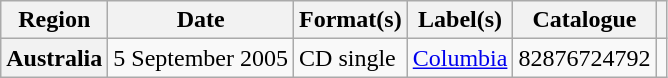<table class="wikitable plainrowheaders">
<tr>
<th>Region</th>
<th>Date</th>
<th>Format(s)</th>
<th>Label(s)</th>
<th>Catalogue</th>
<th></th>
</tr>
<tr>
<th scope="row">Australia</th>
<td>5 September 2005</td>
<td>CD single</td>
<td><a href='#'>Columbia</a></td>
<td>82876724792</td>
<td></td>
</tr>
</table>
